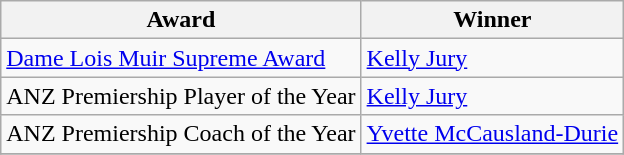<table class="wikitable collapsible">
<tr>
<th>Award</th>
<th>Winner</th>
</tr>
<tr>
<td><a href='#'>Dame Lois Muir Supreme Award</a></td>
<td><a href='#'>Kelly Jury</a></td>
</tr>
<tr>
<td>ANZ Premiership Player of the Year</td>
<td><a href='#'>Kelly Jury</a></td>
</tr>
<tr>
<td>ANZ Premiership Coach of the Year</td>
<td><a href='#'>Yvette McCausland-Durie</a></td>
</tr>
<tr>
</tr>
</table>
